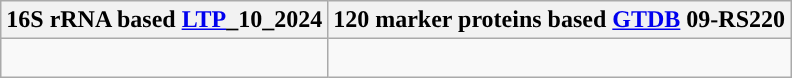<table class="wikitable">
<tr>
<th colspan=1>16S rRNA based <a href='#'>LTP</a>_10_2024</th>
<th colspan=1>120 marker proteins based <a href='#'>GTDB</a> 09-RS220</th>
</tr>
<tr>
<td style="vertical-align:top"><br></td>
<td><br></td>
</tr>
</table>
